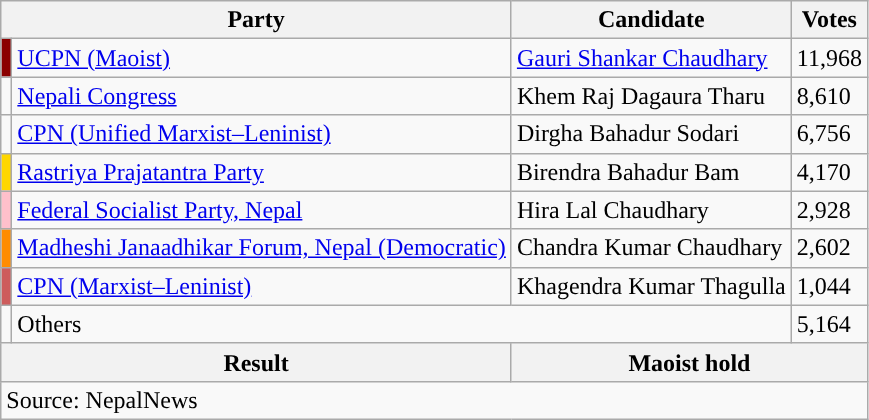<table class="wikitable">
<tr>
<th colspan="2">Party</th>
<th>Candidate</th>
<th>Votes</th>
</tr>
<tr>
<td style="background-color:darkred"></td>
<td><a href='#'>UCPN (Maoist)</a></td>
<td><a href='#'>Gauri Shankar Chaudhary</a></td>
<td>11,968</td>
</tr>
<tr>
<td style="background-color:"></td>
<td><a href='#'>Nepali Congress</a></td>
<td>Khem Raj Dagaura Tharu</td>
<td>8,610</td>
</tr>
<tr>
<td style="background-color:"></td>
<td><a href='#'>CPN (Unified Marxist–Leninist)</a></td>
<td>Dirgha Bahadur Sodari</td>
<td>6,756</td>
</tr>
<tr>
<td style="background-color:gold"></td>
<td><a href='#'>Rastriya Prajatantra Party</a></td>
<td>Birendra Bahadur Bam</td>
<td>4,170</td>
</tr>
<tr>
<td style="background-color:pink"></td>
<td><a href='#'>Federal Socialist Party, Nepal</a></td>
<td>Hira Lal Chaudhary</td>
<td>2,928</td>
</tr>
<tr>
<td style="background-color:darkorange"></td>
<td><a href='#'>Madheshi Janaadhikar Forum, Nepal (Democratic)</a></td>
<td>Chandra Kumar Chaudhary</td>
<td>2,602</td>
</tr>
<tr>
<td style="background-color:indianred"></td>
<td><a href='#'>CPN (Marxist–Leninist)</a></td>
<td>Khagendra Kumar Thagulla</td>
<td>1,044</td>
</tr>
<tr>
<td></td>
<td colspan="2">Others</td>
<td>5,164</td>
</tr>
<tr>
<th colspan="2">Result</th>
<th colspan="2">Maoist hold</th>
</tr>
<tr>
<td colspan="4">Source: NepalNews</td>
</tr>
</table>
